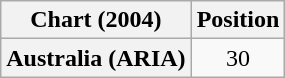<table class="wikitable plainrowheaders" style="text-align:center">
<tr>
<th>Chart (2004)</th>
<th>Position</th>
</tr>
<tr>
<th scope="row">Australia (ARIA)</th>
<td>30</td>
</tr>
</table>
